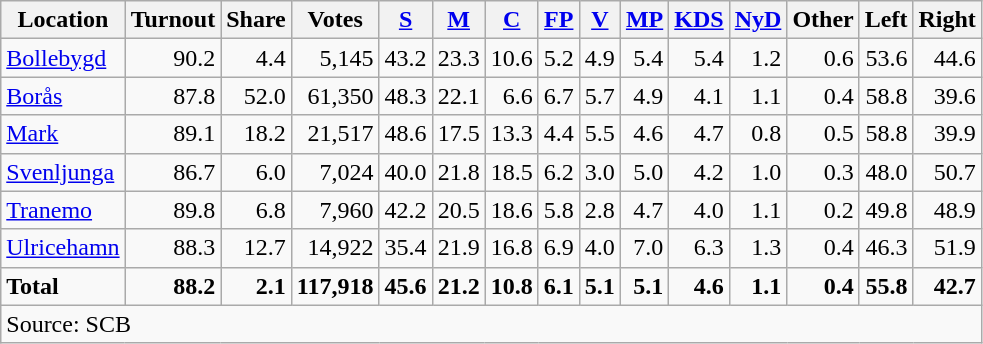<table class="wikitable sortable" style=text-align:right>
<tr>
<th>Location</th>
<th>Turnout</th>
<th>Share</th>
<th>Votes</th>
<th><a href='#'>S</a></th>
<th><a href='#'>M</a></th>
<th><a href='#'>C</a></th>
<th><a href='#'>FP</a></th>
<th><a href='#'>V</a></th>
<th><a href='#'>MP</a></th>
<th><a href='#'>KDS</a></th>
<th><a href='#'>NyD</a></th>
<th>Other</th>
<th>Left</th>
<th>Right</th>
</tr>
<tr>
<td align=left><a href='#'>Bollebygd</a></td>
<td>90.2</td>
<td>4.4</td>
<td>5,145</td>
<td>43.2</td>
<td>23.3</td>
<td>10.6</td>
<td>5.2</td>
<td>4.9</td>
<td>5.4</td>
<td>5.4</td>
<td>1.2</td>
<td>0.6</td>
<td>53.6</td>
<td>44.6</td>
</tr>
<tr>
<td align=left><a href='#'>Borås</a></td>
<td>87.8</td>
<td>52.0</td>
<td>61,350</td>
<td>48.3</td>
<td>22.1</td>
<td>6.6</td>
<td>6.7</td>
<td>5.7</td>
<td>4.9</td>
<td>4.1</td>
<td>1.1</td>
<td>0.4</td>
<td>58.8</td>
<td>39.6</td>
</tr>
<tr>
<td align=left><a href='#'>Mark</a></td>
<td>89.1</td>
<td>18.2</td>
<td>21,517</td>
<td>48.6</td>
<td>17.5</td>
<td>13.3</td>
<td>4.4</td>
<td>5.5</td>
<td>4.6</td>
<td>4.7</td>
<td>0.8</td>
<td>0.5</td>
<td>58.8</td>
<td>39.9</td>
</tr>
<tr>
<td align=left><a href='#'>Svenljunga</a></td>
<td>86.7</td>
<td>6.0</td>
<td>7,024</td>
<td>40.0</td>
<td>21.8</td>
<td>18.5</td>
<td>6.2</td>
<td>3.0</td>
<td>5.0</td>
<td>4.2</td>
<td>1.0</td>
<td>0.3</td>
<td>48.0</td>
<td>50.7</td>
</tr>
<tr>
<td align=left><a href='#'>Tranemo</a></td>
<td>89.8</td>
<td>6.8</td>
<td>7,960</td>
<td>42.2</td>
<td>20.5</td>
<td>18.6</td>
<td>5.8</td>
<td>2.8</td>
<td>4.7</td>
<td>4.0</td>
<td>1.1</td>
<td>0.2</td>
<td>49.8</td>
<td>48.9</td>
</tr>
<tr>
<td align=left><a href='#'>Ulricehamn</a></td>
<td>88.3</td>
<td>12.7</td>
<td>14,922</td>
<td>35.4</td>
<td>21.9</td>
<td>16.8</td>
<td>6.9</td>
<td>4.0</td>
<td>7.0</td>
<td>6.3</td>
<td>1.3</td>
<td>0.4</td>
<td>46.3</td>
<td>51.9</td>
</tr>
<tr>
<td align=left><strong>Total</strong></td>
<td><strong>88.2</strong></td>
<td><strong>2.1</strong></td>
<td><strong>117,918</strong></td>
<td><strong>45.6</strong></td>
<td><strong>21.2</strong></td>
<td><strong>10.8</strong></td>
<td><strong>6.1</strong></td>
<td><strong>5.1</strong></td>
<td><strong>5.1</strong></td>
<td><strong>4.6</strong></td>
<td><strong>1.1</strong></td>
<td><strong>0.4</strong></td>
<td><strong>55.8</strong></td>
<td><strong>42.7</strong></td>
</tr>
<tr>
<td align=left colspan=15>Source: SCB </td>
</tr>
</table>
